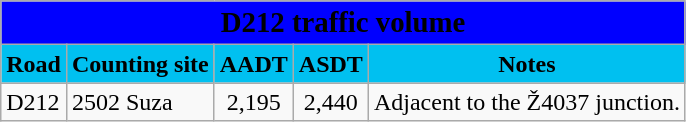<table class="wikitable">
<tr>
<td colspan=5 bgcolor=blue align=center style=margin-top:15><span><big><strong>D212 traffic volume</strong></big></span></td>
</tr>
<tr>
<td align=center bgcolor=00c0f0><strong>Road</strong></td>
<td align=center bgcolor=00c0f0><strong>Counting site</strong></td>
<td align=center bgcolor=00c0f0><strong>AADT</strong></td>
<td align=center bgcolor=00c0f0><strong>ASDT</strong></td>
<td align=center bgcolor=00c0f0><strong>Notes</strong></td>
</tr>
<tr>
<td> D212</td>
<td>2502 Suza</td>
<td align=center>2,195</td>
<td align=center>2,440</td>
<td>Adjacent to the Ž4037 junction.</td>
</tr>
</table>
